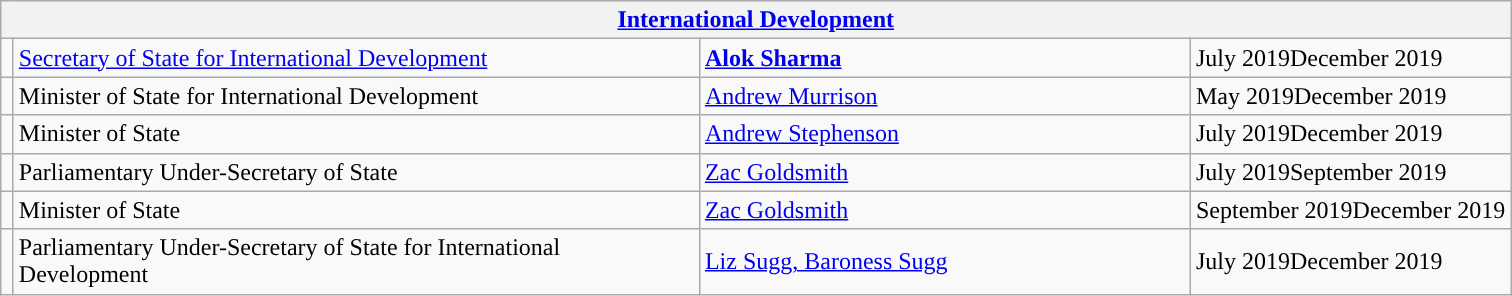<table class="wikitable">
<tr>
<th colspan="4"><a href='#'>International Development</a></th>
</tr>
<tr>
<td style="width: 1px; background: "></td>
<td style="width: 450px;"><a href='#'>Secretary of State for International Development</a></td>
<td style="width: 320px;"><strong><a href='#'>Alok Sharma</a></strong></td>
<td>July 2019December 2019</td>
</tr>
<tr>
<td style="width: 1px; background: "></td>
<td style="width: 450px;">Minister of State for International Development</td>
<td style="width: 320px;"><a href='#'>Andrew Murrison</a><br></td>
<td>May 2019December 2019</td>
</tr>
<tr>
<td style="width: 1px; background: "></td>
<td style="width: 450px;">Minister of State</td>
<td style="width: 320px;"><a href='#'>Andrew Stephenson</a><br></td>
<td>July 2019December 2019</td>
</tr>
<tr>
<td style="width: 1px; background: "></td>
<td>Parliamentary Under-Secretary of State</td>
<td><a href='#'>Zac Goldsmith</a><br></td>
<td>July 2019September 2019</td>
</tr>
<tr>
<td style="width: 1px; background: "></td>
<td>Minister of State</td>
<td><a href='#'>Zac Goldsmith</a><br></td>
<td>September 2019December 2019</td>
</tr>
<tr>
<td style="width: 1px; background:"></td>
<td>Parliamentary Under-Secretary of State for International Development</td>
<td><a href='#'>Liz Sugg, Baroness Sugg</a></td>
<td>July 2019December 2019</td>
</tr>
</table>
